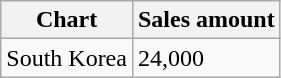<table class="wikitable">
<tr>
<th>Chart</th>
<th>Sales amount</th>
</tr>
<tr>
<td>South Korea</td>
<td>24,000</td>
</tr>
</table>
